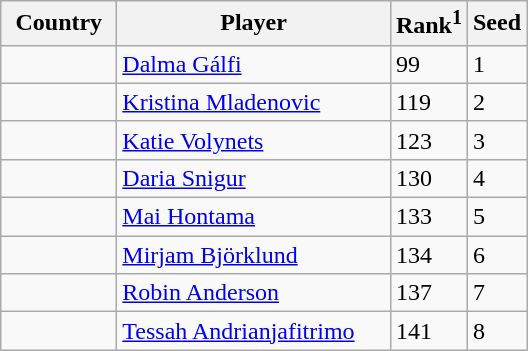<table class="sortable wikitable">
<tr>
<th width="70">Country</th>
<th width="175">Player</th>
<th>Rank<sup>1</sup></th>
<th>Seed</th>
</tr>
<tr>
<td></td>
<td><a href='#'>Dalma Gálfi</a></td>
<td>99</td>
<td>1</td>
</tr>
<tr>
<td></td>
<td><a href='#'>Kristina Mladenovic</a></td>
<td>119</td>
<td>2</td>
</tr>
<tr>
<td></td>
<td><a href='#'>Katie Volynets</a></td>
<td>123</td>
<td>3</td>
</tr>
<tr>
<td></td>
<td><a href='#'>Daria Snigur</a></td>
<td>130</td>
<td>4</td>
</tr>
<tr>
<td></td>
<td><a href='#'>Mai Hontama</a></td>
<td>133</td>
<td>5</td>
</tr>
<tr>
<td></td>
<td><a href='#'>Mirjam Björklund</a></td>
<td>134</td>
<td>6</td>
</tr>
<tr>
<td></td>
<td><a href='#'>Robin Anderson</a></td>
<td>137</td>
<td>7</td>
</tr>
<tr>
<td></td>
<td><a href='#'>Tessah Andrianjafitrimo</a></td>
<td>141</td>
<td>8</td>
</tr>
</table>
